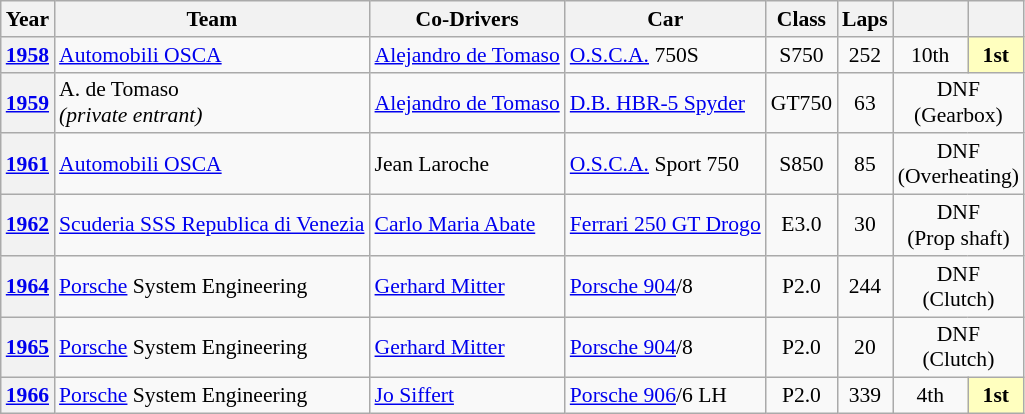<table class="wikitable" style="text-align:center; font-size:90%">
<tr>
<th>Year</th>
<th>Team</th>
<th>Co-Drivers</th>
<th>Car</th>
<th>Class</th>
<th>Laps</th>
<th></th>
<th></th>
</tr>
<tr>
<th><a href='#'>1958</a></th>
<td align=left> <a href='#'>Automobili OSCA</a></td>
<td align=left> <a href='#'>Alejandro de Tomaso</a></td>
<td align=left><a href='#'>O.S.C.A.</a> 750S</td>
<td>S750</td>
<td>252</td>
<td>10th</td>
<td style="background:#ffffbf;"><strong>1st</strong></td>
</tr>
<tr>
<th><a href='#'>1959</a></th>
<td align=left> A. de Tomaso<br><em>(private entrant)</em></td>
<td align=left> <a href='#'>Alejandro de Tomaso</a></td>
<td align=left><a href='#'>D.B. HBR-5 Spyder</a></td>
<td>GT750</td>
<td>63</td>
<td colspan=2>DNF<br>(Gearbox)</td>
</tr>
<tr>
<th><a href='#'>1961</a></th>
<td align=left> <a href='#'>Automobili OSCA</a></td>
<td align=left> Jean Laroche</td>
<td align=left><a href='#'>O.S.C.A.</a> Sport 750</td>
<td>S850</td>
<td>85</td>
<td colspan=2>DNF<br>(Overheating)</td>
</tr>
<tr>
<th><a href='#'>1962</a></th>
<td align=left> <a href='#'>Scuderia SSS Republica di Venezia</a></td>
<td align=left> <a href='#'>Carlo Maria Abate</a></td>
<td align=left><a href='#'>Ferrari 250 GT Drogo</a></td>
<td>E3.0</td>
<td>30</td>
<td colspan=2>DNF<br>(Prop shaft)</td>
</tr>
<tr>
<th><a href='#'>1964</a></th>
<td align=left> <a href='#'>Porsche</a> System Engineering</td>
<td align=left> <a href='#'>Gerhard Mitter</a></td>
<td align=left><a href='#'>Porsche 904</a>/8</td>
<td>P2.0</td>
<td>244</td>
<td colspan=2>DNF<br>(Clutch)</td>
</tr>
<tr>
<th><a href='#'>1965</a></th>
<td align=left> <a href='#'>Porsche</a> System Engineering</td>
<td align=left> <a href='#'>Gerhard Mitter</a></td>
<td align=left><a href='#'>Porsche 904</a>/8</td>
<td>P2.0</td>
<td>20</td>
<td colspan=2>DNF<br>(Clutch)</td>
</tr>
<tr>
<th><a href='#'>1966</a></th>
<td align=left> <a href='#'>Porsche</a> System Engineering</td>
<td align=left> <a href='#'>Jo Siffert</a></td>
<td align=left><a href='#'>Porsche 906</a>/6 LH</td>
<td>P2.0</td>
<td>339</td>
<td>4th</td>
<td style="background:#ffffbf;"><strong>1st</strong></td>
</tr>
</table>
